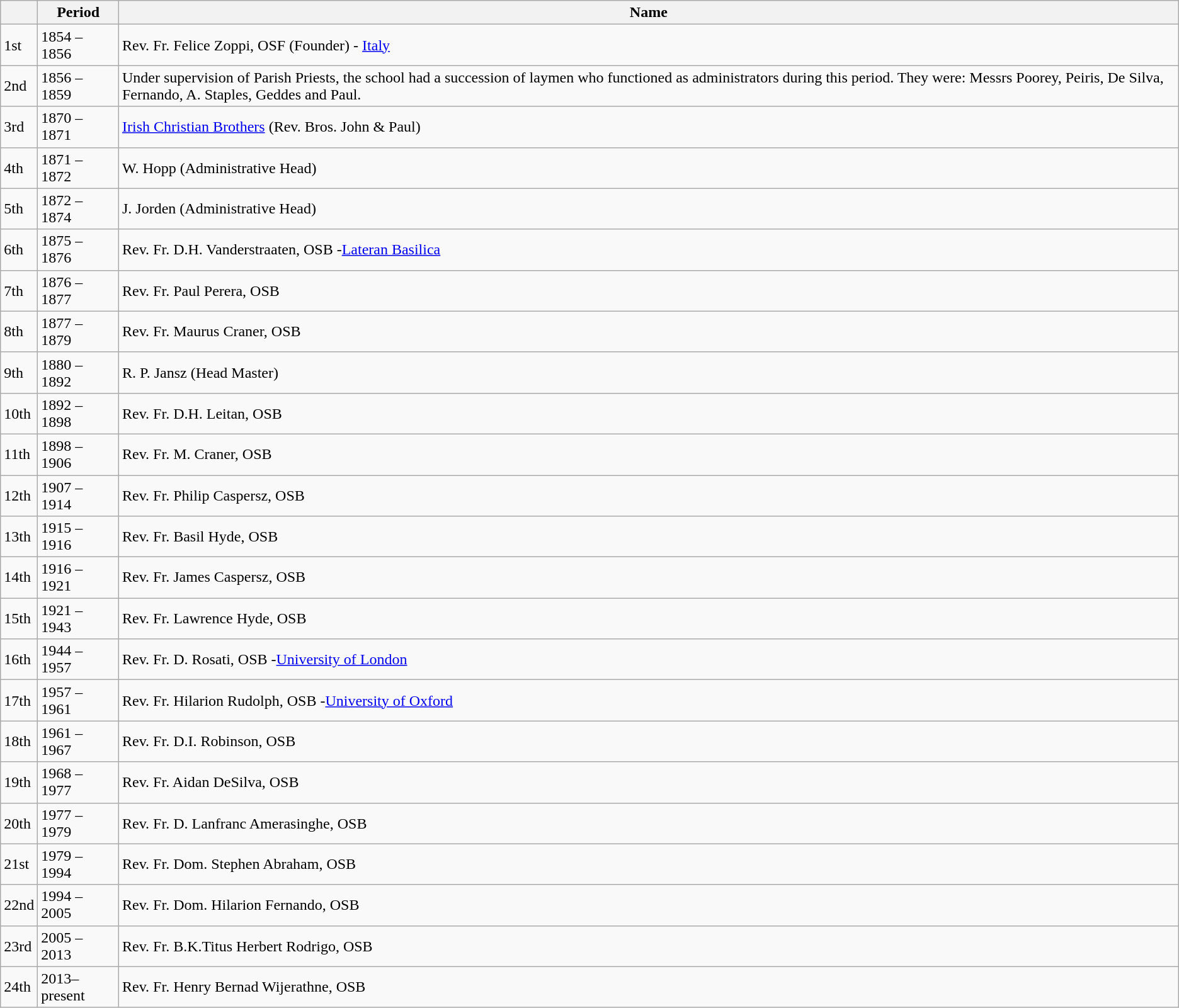<table class="wikitable">
<tr>
<th> </th>
<th>Period</th>
<th>Name</th>
</tr>
<tr>
<td>1st</td>
<td>1854 – 1856</td>
<td>Rev. Fr. Felice Zoppi, OSF (Founder) - <a href='#'>Italy</a></td>
</tr>
<tr>
<td>2nd</td>
<td>1856 – 1859</td>
<td>Under supervision of Parish Priests, the school had a succession of laymen who functioned as administrators during this period. They were: Messrs Poorey, Peiris, De Silva, Fernando, A. Staples, Geddes and Paul.</td>
</tr>
<tr>
<td>3rd</td>
<td>1870 – 1871</td>
<td><a href='#'>Irish Christian Brothers</a> (Rev. Bros. John & Paul)</td>
</tr>
<tr>
<td>4th</td>
<td>1871 – 1872</td>
<td>W. Hopp (Administrative Head)</td>
</tr>
<tr>
<td>5th</td>
<td>1872 – 1874</td>
<td>J. Jorden (Administrative Head)</td>
</tr>
<tr>
<td>6th</td>
<td>1875 – 1876</td>
<td>Rev. Fr. D.H. Vanderstraaten, OSB -<a href='#'>Lateran Basilica</a></td>
</tr>
<tr>
<td>7th</td>
<td>1876 – 1877</td>
<td>Rev. Fr. Paul Perera, OSB</td>
</tr>
<tr>
<td>8th</td>
<td>1877 – 1879</td>
<td>Rev. Fr. Maurus Craner, OSB</td>
</tr>
<tr>
<td>9th</td>
<td>1880 – 1892</td>
<td>R. P. Jansz (Head Master)</td>
</tr>
<tr>
<td>10th</td>
<td>1892 – 1898</td>
<td>Rev. Fr. D.H. Leitan, OSB</td>
</tr>
<tr>
<td>11th</td>
<td>1898  – 1906</td>
<td>Rev. Fr. M. Craner, OSB</td>
</tr>
<tr>
<td>12th</td>
<td>1907 – 1914</td>
<td>Rev. Fr. Philip Caspersz, OSB</td>
</tr>
<tr>
<td>13th</td>
<td>1915 – 1916</td>
<td>Rev. Fr. Basil Hyde, OSB</td>
</tr>
<tr>
<td>14th</td>
<td>1916 – 1921</td>
<td>Rev. Fr. James Caspersz, OSB</td>
</tr>
<tr>
<td>15th</td>
<td>1921 –  1943</td>
<td>Rev. Fr. Lawrence Hyde, OSB</td>
</tr>
<tr>
<td>16th</td>
<td>1944 – 1957</td>
<td>Rev. Fr. D. Rosati, OSB -<a href='#'>University of London</a></td>
</tr>
<tr>
<td>17th</td>
<td>1957 – 1961</td>
<td>Rev. Fr. Hilarion Rudolph, OSB -<a href='#'>University of Oxford</a></td>
</tr>
<tr>
<td>18th</td>
<td>1961 – 1967</td>
<td>Rev. Fr. D.I. Robinson, OSB</td>
</tr>
<tr>
<td>19th</td>
<td>1968 – 1977</td>
<td>Rev. Fr. Aidan DeSilva, OSB</td>
</tr>
<tr>
<td>20th</td>
<td>1977 – 1979</td>
<td>Rev. Fr. D. Lanfranc Amerasinghe, OSB</td>
</tr>
<tr>
<td>21st</td>
<td>1979 – 1994</td>
<td>Rev. Fr. Dom. Stephen Abraham, OSB</td>
</tr>
<tr>
<td>22nd</td>
<td>1994 – 2005</td>
<td>Rev. Fr. Dom. Hilarion Fernando, OSB</td>
</tr>
<tr>
<td>23rd</td>
<td>2005 – 2013</td>
<td>Rev. Fr. B.K.Titus Herbert Rodrigo, OSB</td>
</tr>
<tr>
<td>24th</td>
<td>2013–present</td>
<td>Rev. Fr. Henry Bernad Wijerathne, OSB</td>
</tr>
</table>
